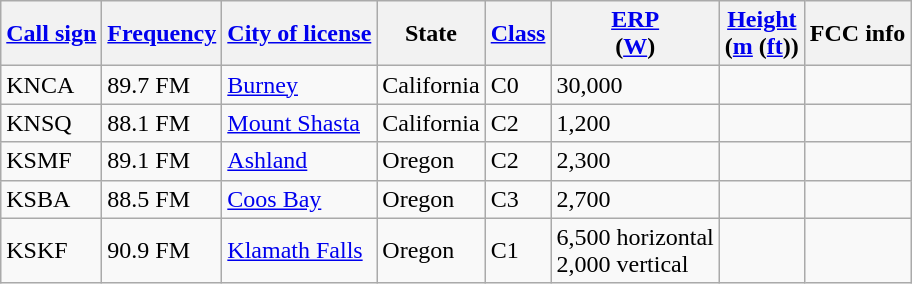<table class="wikitable sortable">
<tr>
<th><a href='#'>Call sign</a></th>
<th data-sort-type="number"><a href='#'>Frequency</a></th>
<th><a href='#'>City of license</a></th>
<th>State</th>
<th><a href='#'>Class</a></th>
<th data-sort-type="number"><a href='#'>ERP</a><br>(<a href='#'>W</a>)</th>
<th data-sort-type="number"><a href='#'>Height</a><br>(<a href='#'>m</a> (<a href='#'>ft</a>))</th>
<th class="unsortable">FCC info</th>
</tr>
<tr>
<td>KNCA</td>
<td>89.7 FM</td>
<td><a href='#'>Burney</a></td>
<td>California</td>
<td>C0</td>
<td>30,000</td>
<td></td>
<td></td>
</tr>
<tr>
<td>KNSQ</td>
<td>88.1 FM</td>
<td><a href='#'>Mount Shasta</a></td>
<td>California</td>
<td>C2</td>
<td>1,200</td>
<td></td>
<td></td>
</tr>
<tr>
<td>KSMF</td>
<td>89.1 FM</td>
<td><a href='#'>Ashland</a></td>
<td>Oregon</td>
<td>C2</td>
<td>2,300</td>
<td></td>
<td></td>
</tr>
<tr>
<td>KSBA</td>
<td>88.5 FM</td>
<td><a href='#'>Coos Bay</a></td>
<td>Oregon</td>
<td>C3</td>
<td>2,700</td>
<td></td>
<td></td>
</tr>
<tr>
<td>KSKF</td>
<td>90.9 FM</td>
<td><a href='#'>Klamath Falls</a></td>
<td>Oregon</td>
<td>C1</td>
<td>6,500 horizontal<br>2,000 vertical</td>
<td></td>
<td></td>
</tr>
</table>
